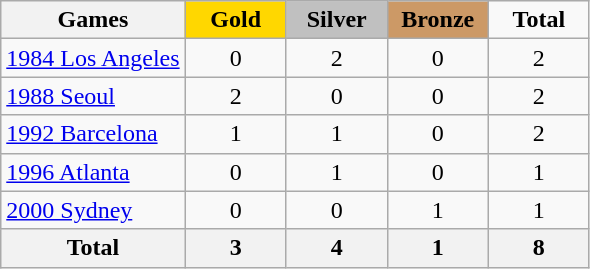<table class="wikitable">
<tr align=center>
<th>Games</th>
<td width=60 bgcolor=gold><strong>Gold</strong></td>
<td width=60 bgcolor=silver><strong>Silver</strong></td>
<td width=60 bgcolor=cc9966><strong>Bronze</strong></td>
<td width=60><strong>Total</strong></td>
</tr>
<tr align=center>
<td align=left><a href='#'>1984 Los Angeles</a></td>
<td>0</td>
<td>2</td>
<td>0</td>
<td>2</td>
</tr>
<tr align=center>
<td align=left><a href='#'>1988 Seoul</a></td>
<td>2</td>
<td>0</td>
<td>0</td>
<td>2</td>
</tr>
<tr align=center>
<td align=left><a href='#'>1992 Barcelona</a></td>
<td>1</td>
<td>1</td>
<td>0</td>
<td>2</td>
</tr>
<tr align=center>
<td align=left><a href='#'>1996 Atlanta</a></td>
<td>0</td>
<td>1</td>
<td>0</td>
<td>1</td>
</tr>
<tr align=center>
<td align=left><a href='#'>2000 Sydney</a></td>
<td>0</td>
<td>0</td>
<td>1</td>
<td>1</td>
</tr>
<tr align=center>
<th>Total</th>
<th>3</th>
<th>4</th>
<th>1</th>
<th>8</th>
</tr>
</table>
